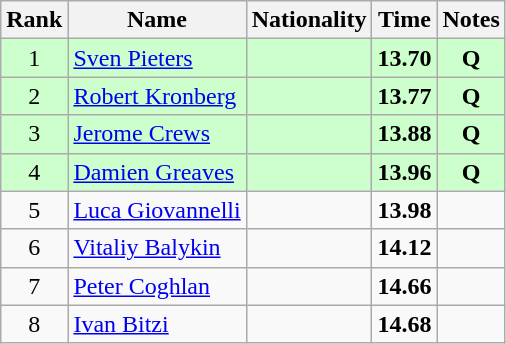<table class="wikitable sortable" style="text-align:center">
<tr>
<th>Rank</th>
<th>Name</th>
<th>Nationality</th>
<th>Time</th>
<th>Notes</th>
</tr>
<tr bgcolor=ccffcc>
<td>1</td>
<td align=left><a href='#'>Sven Pieters</a></td>
<td align=left></td>
<td><strong>13.70</strong></td>
<td><strong>Q</strong></td>
</tr>
<tr bgcolor=ccffcc>
<td>2</td>
<td align=left><a href='#'>Robert Kronberg</a></td>
<td align=left></td>
<td><strong>13.77</strong></td>
<td><strong>Q</strong></td>
</tr>
<tr bgcolor=ccffcc>
<td>3</td>
<td align=left><a href='#'>Jerome Crews</a></td>
<td align=left></td>
<td><strong>13.88</strong></td>
<td><strong>Q</strong></td>
</tr>
<tr bgcolor=ccffcc>
<td>4</td>
<td align=left><a href='#'>Damien Greaves</a></td>
<td align=left></td>
<td><strong>13.96</strong></td>
<td><strong>Q</strong></td>
</tr>
<tr>
<td>5</td>
<td align=left><a href='#'>Luca Giovannelli</a></td>
<td align=left></td>
<td><strong>13.98</strong></td>
<td></td>
</tr>
<tr>
<td>6</td>
<td align=left><a href='#'>Vitaliy Balykin</a></td>
<td align=left></td>
<td><strong>14.12</strong></td>
<td></td>
</tr>
<tr>
<td>7</td>
<td align=left><a href='#'>Peter Coghlan</a></td>
<td align=left></td>
<td><strong>14.66</strong></td>
<td></td>
</tr>
<tr>
<td>8</td>
<td align=left><a href='#'>Ivan Bitzi</a></td>
<td align=left></td>
<td><strong>14.68</strong></td>
<td></td>
</tr>
</table>
